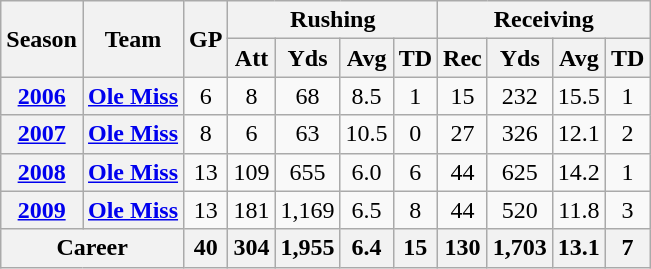<table class="wikitable" style="text-align:center;">
<tr>
<th rowspan="2">Season</th>
<th rowspan="2">Team</th>
<th rowspan="2">GP</th>
<th colspan="4">Rushing</th>
<th colspan="4">Receiving</th>
</tr>
<tr>
<th>Att</th>
<th>Yds</th>
<th>Avg</th>
<th>TD</th>
<th>Rec</th>
<th>Yds</th>
<th>Avg</th>
<th>TD</th>
</tr>
<tr>
<th><a href='#'>2006</a></th>
<th><a href='#'>Ole Miss</a></th>
<td>6</td>
<td>8</td>
<td>68</td>
<td>8.5</td>
<td>1</td>
<td>15</td>
<td>232</td>
<td>15.5</td>
<td>1</td>
</tr>
<tr>
<th><a href='#'>2007</a></th>
<th><a href='#'>Ole Miss</a></th>
<td>8</td>
<td>6</td>
<td>63</td>
<td>10.5</td>
<td>0</td>
<td>27</td>
<td>326</td>
<td>12.1</td>
<td>2</td>
</tr>
<tr>
<th><a href='#'>2008</a></th>
<th><a href='#'>Ole Miss</a></th>
<td>13</td>
<td>109</td>
<td>655</td>
<td>6.0</td>
<td>6</td>
<td>44</td>
<td>625</td>
<td>14.2</td>
<td>1</td>
</tr>
<tr>
<th><a href='#'>2009</a></th>
<th><a href='#'>Ole Miss</a></th>
<td>13</td>
<td>181</td>
<td>1,169</td>
<td>6.5</td>
<td>8</td>
<td>44</td>
<td>520</td>
<td>11.8</td>
<td>3</td>
</tr>
<tr>
<th colspan="2">Career</th>
<th>40</th>
<th>304</th>
<th>1,955</th>
<th>6.4</th>
<th>15</th>
<th>130</th>
<th>1,703</th>
<th>13.1</th>
<th>7</th>
</tr>
</table>
